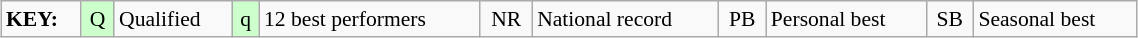<table class="wikitable" style="margin:0.5em auto; font-size:90%;position:relative;" width=60%>
<tr>
<td><strong>KEY:</strong></td>
<td bgcolor=ccffcc align=center>Q</td>
<td>Qualified</td>
<td bgcolor=ccffcc align=center>q</td>
<td>12 best performers</td>
<td align=center>NR</td>
<td>National record</td>
<td align=center>PB</td>
<td>Personal best</td>
<td align=center>SB</td>
<td>Seasonal best</td>
</tr>
</table>
